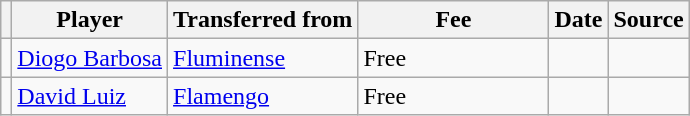<table class="wikitable plainrowheaders sortable">
<tr>
<th></th>
<th scope="col">Player</th>
<th>Transferred from</th>
<th style="width: 120px;">Fee</th>
<th scope="col">Date</th>
<th scope="col">Source</th>
</tr>
<tr>
<td align="center"></td>
<td> <a href='#'>Diogo Barbosa</a></td>
<td> <a href='#'>Fluminense</a></td>
<td>Free</td>
<td></td>
<td></td>
</tr>
<tr>
<td align="center"></td>
<td> <a href='#'>David Luiz</a></td>
<td> <a href='#'>Flamengo</a></td>
<td>Free</td>
<td></td>
<td></td>
</tr>
</table>
